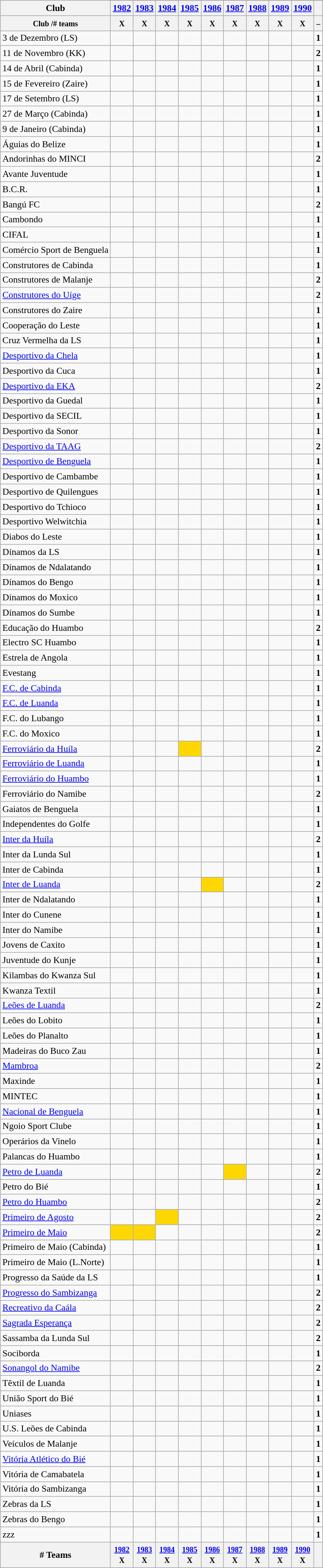<table class="wikitable plainrowheaders sortable" style="text-align:center; font-size:90%">
<tr>
<th scope="col" rowspan="2">Club</th>
</tr>
<tr>
<th colspan="1"><a href='#'>1982</a></th>
<th colspan="1"><a href='#'>1983</a></th>
<th colspan="1"><a href='#'>1984</a></th>
<th colspan="1"><a href='#'>1985</a></th>
<th colspan="1"><a href='#'>1986</a></th>
<th colspan="1"><a href='#'>1987</a></th>
<th colspan="1"><a href='#'>1988</a></th>
<th colspan="1"><a href='#'>1989</a></th>
<th colspan="1"><a href='#'>1990</a></th>
<th colspan="1"></th>
</tr>
<tr>
<th scope="col" rowspan="1"><small>Club /# teams</small></th>
<th scope="col" rowspan="1"><small>X</small></th>
<th scope="col" rowspan="1"><small>X</small></th>
<th scope="col" rowspan="1"><small>X</small></th>
<th scope="col" rowspan="1"><small>X</small></th>
<th scope="col" rowspan="1"><small>X</small></th>
<th scope="col" rowspan="1"><small>X</small></th>
<th scope="col" rowspan="1"><small>X</small></th>
<th scope="col" rowspan="1"><small>X</small></th>
<th scope="col" rowspan="1"><small>X</small></th>
<th scope="col" rowspan="1"><small>–</small></th>
</tr>
<tr>
<td align=left>3 de Dezembro (LS)</td>
<td></td>
<td data-sort-value="09"></td>
<td></td>
<td></td>
<td></td>
<td></td>
<td></td>
<td></td>
<td></td>
<td data-sort-value="48"><strong>1</strong></td>
</tr>
<tr>
<td align=left>11 de Novembro (KK)</td>
<td data-sort-value="05"></td>
<td data-sort-value="02"></td>
<td></td>
<td></td>
<td data-sort-value="06"></td>
<td data-sort-value="06"></td>
<td></td>
<td></td>
<td></td>
<td data-sort-value="47"><strong>2</strong></td>
</tr>
<tr>
<td align=left>14 de Abril (Cabinda)</td>
<td></td>
<td></td>
<td></td>
<td></td>
<td></td>
<td></td>
<td></td>
<td></td>
<td></td>
<td data-sort-value="48"><strong>1</strong></td>
</tr>
<tr>
<td align=left>15 de Fevereiro (Zaire)</td>
<td></td>
<td></td>
<td></td>
<td></td>
<td data-sort-value="06"></td>
<td data-sort-value="06"></td>
<td></td>
<td></td>
<td></td>
<td data-sort-value="48"><strong>1</strong></td>
</tr>
<tr>
<td align=left>17 de Setembro (LS)</td>
<td></td>
<td data-sort-value="07"></td>
<td></td>
<td></td>
<td></td>
<td></td>
<td></td>
<td></td>
<td></td>
<td data-sort-value="48"><strong>1</strong></td>
</tr>
<tr>
<td align=left>27 de Março (Cabinda)</td>
<td data-sort-value="08"></td>
<td></td>
<td></td>
<td></td>
<td></td>
<td></td>
<td></td>
<td></td>
<td></td>
<td data-sort-value="48"><strong>1</strong></td>
</tr>
<tr>
<td align=left>9 de Janeiro (Cabinda)</td>
<td></td>
<td></td>
<td></td>
<td></td>
<td></td>
<td data-sort-value="06"></td>
<td></td>
<td></td>
<td></td>
<td data-sort-value="48"><strong>1</strong></td>
</tr>
<tr>
<td align=left>Águias do Belize</td>
<td></td>
<td></td>
<td></td>
<td></td>
<td></td>
<td></td>
<td></td>
<td></td>
<td></td>
<td data-sort-value="48"><strong>1</strong></td>
</tr>
<tr>
<td align=left>Andorinhas do MINCI</td>
<td data-sort-value="04"></td>
<td></td>
<td></td>
<td></td>
<td></td>
<td></td>
<td></td>
<td></td>
<td></td>
<td data-sort-value="47"><strong>2</strong></td>
</tr>
<tr>
<td align=left>Avante Juventude</td>
<td></td>
<td></td>
<td></td>
<td></td>
<td></td>
<td></td>
<td></td>
<td></td>
<td></td>
<td data-sort-value="48"><strong>1</strong></td>
</tr>
<tr>
<td align=left>B.C.R.</td>
<td></td>
<td data-sort-value="07"></td>
<td></td>
<td></td>
<td></td>
<td></td>
<td></td>
<td></td>
<td></td>
<td data-sort-value="48"><strong>1</strong></td>
</tr>
<tr>
<td align=left>Bangú FC</td>
<td data-sort-value="09"></td>
<td data-sort-value="08"></td>
<td></td>
<td></td>
<td></td>
<td></td>
<td></td>
<td></td>
<td></td>
<td data-sort-value="47"><strong>2</strong></td>
</tr>
<tr>
<td align=left>Cambondo</td>
<td></td>
<td data-sort-value="06"></td>
<td></td>
<td></td>
<td></td>
<td data-sort-value="05"></td>
<td></td>
<td></td>
<td></td>
<td data-sort-value="48"><strong>1</strong></td>
</tr>
<tr>
<td align=left>CIFAL</td>
<td></td>
<td></td>
<td></td>
<td></td>
<td></td>
<td></td>
<td></td>
<td></td>
<td></td>
<td data-sort-value="48"><strong>1</strong></td>
</tr>
<tr>
<td align=left>Comércio Sport de Benguela</td>
<td></td>
<td></td>
<td></td>
<td></td>
<td data-sort-value="06"></td>
<td></td>
<td></td>
<td></td>
<td></td>
<td data-sort-value="48"><strong>1</strong></td>
</tr>
<tr>
<td align=left>Construtores de Cabinda</td>
<td data-sort-value="08"></td>
<td></td>
<td></td>
<td></td>
<td></td>
<td></td>
<td></td>
<td></td>
<td></td>
<td data-sort-value="48"><strong>1</strong></td>
</tr>
<tr>
<td align=left>Construtores de Malanje</td>
<td data-sort-value="04"></td>
<td data-sort-value="05"></td>
<td></td>
<td></td>
<td></td>
<td></td>
<td></td>
<td></td>
<td></td>
<td data-sort-value="47"><strong>2</strong></td>
</tr>
<tr>
<td align=left><a href='#'>Construtores do Uíge</a></td>
<td data-sort-value="03"></td>
<td data-sort-value="04"></td>
<td data-sort-value="04"></td>
<td data-sort-value="04"></td>
<td></td>
<td data-sort-value="06"></td>
<td></td>
<td></td>
<td></td>
<td data-sort-value="47"><strong>2</strong></td>
</tr>
<tr>
<td align=left>Construtores do Zaire</td>
<td data-sort-value="05"></td>
<td></td>
<td></td>
<td></td>
<td></td>
<td></td>
<td></td>
<td></td>
<td></td>
<td data-sort-value="48"><strong>1</strong></td>
</tr>
<tr>
<td align=left>Cooperação do Leste</td>
<td></td>
<td data-sort-value="04"></td>
<td></td>
<td></td>
<td></td>
<td></td>
<td></td>
<td></td>
<td></td>
<td data-sort-value="48"><strong>1</strong></td>
</tr>
<tr>
<td align=left>Cruz Vermelha da LS</td>
<td></td>
<td data-sort-value="06"></td>
<td></td>
<td></td>
<td></td>
<td></td>
<td></td>
<td></td>
<td></td>
<td data-sort-value="48"><strong>1</strong></td>
</tr>
<tr>
<td align=left><a href='#'>Desportivo da Chela</a></td>
<td></td>
<td></td>
<td data-sort-value="04"></td>
<td data-sort-value="05"></td>
<td data-sort-value="03"></td>
<td data-sort-value="05"></td>
<td></td>
<td></td>
<td></td>
<td data-sort-value="48"><strong>1</strong></td>
</tr>
<tr>
<td align=left>Desportivo da Cuca</td>
<td data-sort-value="09"></td>
<td></td>
<td></td>
<td></td>
<td></td>
<td></td>
<td></td>
<td></td>
<td></td>
<td data-sort-value="48"><strong>1</strong></td>
</tr>
<tr>
<td align=left><a href='#'>Desportivo da EKA</a></td>
<td data-sort-value="05"></td>
<td data-sort-value="03"></td>
<td></td>
<td></td>
<td></td>
<td></td>
<td></td>
<td></td>
<td></td>
<td data-sort-value="47"><strong>2</strong></td>
</tr>
<tr>
<td align=left>Desportivo da Guedal</td>
<td data-sort-value="07"></td>
<td></td>
<td></td>
<td></td>
<td></td>
<td></td>
<td></td>
<td></td>
<td></td>
<td data-sort-value="48"><strong>1</strong></td>
</tr>
<tr>
<td align=left>Desportivo da SECIL</td>
<td></td>
<td data-sort-value="09"></td>
<td></td>
<td></td>
<td></td>
<td></td>
<td></td>
<td></td>
<td></td>
<td data-sort-value="48"><strong>1</strong></td>
</tr>
<tr>
<td align=left>Desportivo da Sonor</td>
<td></td>
<td></td>
<td></td>
<td></td>
<td data-sort-value="06"></td>
<td></td>
<td></td>
<td></td>
<td></td>
<td data-sort-value="48"><strong>1</strong></td>
</tr>
<tr>
<td align=left><a href='#'>Desportivo da TAAG</a></td>
<td data-sort-value="06"></td>
<td data-sort-value="08"></td>
<td></td>
<td></td>
<td data-sort-value="03"></td>
<td data-sort-value="05"></td>
<td></td>
<td></td>
<td></td>
<td data-sort-value="47"><strong>2</strong></td>
</tr>
<tr>
<td align=left><a href='#'>Desportivo de Benguela</a></td>
<td></td>
<td data-sort-value="07"></td>
<td data-sort-value="02"></td>
<td data-sort-value="05"></td>
<td data-sort-value="04"></td>
<td data-sort-value="05"></td>
<td></td>
<td></td>
<td></td>
<td data-sort-value="48"><strong>1</strong></td>
</tr>
<tr>
<td align=left>Desportivo de Cambambe</td>
<td></td>
<td></td>
<td></td>
<td></td>
<td></td>
<td></td>
<td></td>
<td></td>
<td></td>
<td data-sort-value="48"><strong>1</strong></td>
</tr>
<tr>
<td align=left>Desportivo de Quilengues</td>
<td></td>
<td data-sort-value="09"></td>
<td></td>
<td></td>
<td></td>
<td></td>
<td></td>
<td></td>
<td></td>
<td data-sort-value="48"><strong>1</strong></td>
</tr>
<tr>
<td align=left>Desportivo do Tchioco</td>
<td></td>
<td data-sort-value="06"></td>
<td></td>
<td></td>
<td></td>
<td></td>
<td></td>
<td></td>
<td></td>
<td data-sort-value="48"><strong>1</strong></td>
</tr>
<tr>
<td align=left>Desportivo Welwitchia</td>
<td data-sort-value="07"></td>
<td></td>
<td></td>
<td></td>
<td></td>
<td></td>
<td></td>
<td></td>
<td></td>
<td data-sort-value="48"><strong>1</strong></td>
</tr>
<tr>
<td align=left>Diabos do Leste</td>
<td></td>
<td data-sort-value="09"></td>
<td></td>
<td></td>
<td></td>
<td></td>
<td></td>
<td></td>
<td></td>
<td data-sort-value="48"><strong>1</strong></td>
</tr>
<tr>
<td align=left>Dínamos da LS</td>
<td></td>
<td data-sort-value="09"></td>
<td></td>
<td></td>
<td></td>
<td></td>
<td></td>
<td></td>
<td></td>
<td data-sort-value="48"><strong>1</strong></td>
</tr>
<tr>
<td align=left>Dínamos de Ndalatando</td>
<td></td>
<td></td>
<td></td>
<td></td>
<td></td>
<td></td>
<td></td>
<td></td>
<td></td>
<td data-sort-value="48"><strong>1</strong></td>
</tr>
<tr>
<td align=left>Dínamos do Bengo</td>
<td></td>
<td></td>
<td></td>
<td></td>
<td></td>
<td data-sort-value="06"></td>
<td></td>
<td></td>
<td></td>
<td data-sort-value="48"><strong>1</strong></td>
</tr>
<tr>
<td align=left>Dínamos do Moxico</td>
<td></td>
<td></td>
<td></td>
<td></td>
<td data-sort-value="06"></td>
<td data-sort-value="06"></td>
<td></td>
<td></td>
<td></td>
<td data-sort-value="48"><strong>1</strong></td>
</tr>
<tr>
<td align=left>Dínamos do Sumbe</td>
<td></td>
<td></td>
<td></td>
<td data-sort-value="05"></td>
<td data-sort-value="06"></td>
<td data-sort-value="04"></td>
<td></td>
<td></td>
<td></td>
<td data-sort-value="48"><strong>1</strong></td>
</tr>
<tr>
<td align=left>Educação do Huambo</td>
<td data-sort-value="12"></td>
<td data-sort-value="07"></td>
<td></td>
<td></td>
<td></td>
<td></td>
<td></td>
<td></td>
<td></td>
<td data-sort-value="47"><strong>2</strong></td>
</tr>
<tr>
<td align=left>Electro SC Huambo</td>
<td></td>
<td data-sort-value="07"></td>
<td></td>
<td></td>
<td></td>
<td></td>
<td></td>
<td></td>
<td></td>
<td data-sort-value="48"><strong>1</strong></td>
</tr>
<tr>
<td align=left>Estrela de Angola</td>
<td data-sort-value="08"></td>
<td></td>
<td></td>
<td></td>
<td></td>
<td></td>
<td></td>
<td></td>
<td></td>
<td data-sort-value="48"><strong>1</strong></td>
</tr>
<tr>
<td align=left>Evestang</td>
<td></td>
<td></td>
<td></td>
<td></td>
<td></td>
<td data-sort-value="06"></td>
<td></td>
<td></td>
<td></td>
<td data-sort-value="48"><strong>1</strong></td>
</tr>
<tr>
<td align=left><a href='#'>F.C. de Cabinda</a></td>
<td></td>
<td></td>
<td></td>
<td></td>
<td data-sort-value="05"></td>
<td data-sort-value="03"></td>
<td></td>
<td></td>
<td></td>
<td data-sort-value="48"><strong>1</strong></td>
</tr>
<tr>
<td align=left><a href='#'>F.C. de Luanda</a></td>
<td data-sort-value="09"></td>
<td></td>
<td></td>
<td></td>
<td></td>
<td></td>
<td></td>
<td></td>
<td></td>
<td data-sort-value="48"><strong>1</strong></td>
</tr>
<tr>
<td align=left>F.C. do Lubango</td>
<td></td>
<td></td>
<td></td>
<td></td>
<td data-sort-value="05"></td>
<td></td>
<td></td>
<td></td>
<td></td>
<td data-sort-value="48"><strong>1</strong></td>
</tr>
<tr>
<td align=left>F.C. do Moxico</td>
<td data-sort-value="05"></td>
<td></td>
<td></td>
<td></td>
<td></td>
<td></td>
<td></td>
<td></td>
<td></td>
<td data-sort-value="48"><strong>1</strong></td>
</tr>
<tr>
<td align=left><a href='#'>Ferroviário da Huíla</a></td>
<td data-sort-value="04"></td>
<td data-sort-value="03"></td>
<td></td>
<td style="background: gold;" data-sort-value="01"></td>
<td data-sort-value="04"></td>
<td data-sort-value="02"></td>
<td></td>
<td></td>
<td></td>
<td data-sort-value="47"><strong>2</strong></td>
</tr>
<tr>
<td align=left><a href='#'>Ferroviário de Luanda</a></td>
<td></td>
<td data-sort-value="09"></td>
<td></td>
<td></td>
<td></td>
<td></td>
<td></td>
<td></td>
<td></td>
<td data-sort-value="48"><strong>1</strong></td>
</tr>
<tr>
<td align=left><a href='#'>Ferroviário do Huambo</a></td>
<td data-sort-value="12"></td>
<td></td>
<td></td>
<td></td>
<td></td>
<td></td>
<td></td>
<td></td>
<td></td>
<td data-sort-value="48"><strong>1</strong></td>
</tr>
<tr>
<td align=left>Ferroviário do Namibe</td>
<td data-sort-value="05"></td>
<td data-sort-value="07"></td>
<td></td>
<td></td>
<td></td>
<td data-sort-value="06"></td>
<td></td>
<td></td>
<td></td>
<td data-sort-value="47"><strong>2</strong></td>
</tr>
<tr>
<td align=left>Gaiatos de Benguela</td>
<td></td>
<td></td>
<td></td>
<td data-sort-value="05"></td>
<td></td>
<td></td>
<td></td>
<td></td>
<td></td>
<td data-sort-value="48"><strong>1</strong></td>
</tr>
<tr>
<td align=left>Independentes do Golfe</td>
<td data-sort-value="08"></td>
<td></td>
<td></td>
<td></td>
<td></td>
<td></td>
<td></td>
<td></td>
<td></td>
<td data-sort-value="48"><strong>1</strong></td>
</tr>
<tr>
<td align=left><a href='#'>Inter da Huíla</a></td>
<td data-sort-value="07"></td>
<td data-sort-value="09"></td>
<td></td>
<td></td>
<td></td>
<td data-sort-value="06"></td>
<td></td>
<td></td>
<td></td>
<td data-sort-value="47"><strong>2</strong></td>
</tr>
<tr>
<td align=left>Inter da Lunda Sul</td>
<td></td>
<td></td>
<td></td>
<td data-sort-value="04"></td>
<td data-sort-value="06"></td>
<td></td>
<td></td>
<td></td>
<td></td>
<td data-sort-value="48"><strong>1</strong></td>
</tr>
<tr>
<td align=left>Inter de Cabinda</td>
<td data-sort-value="08"></td>
<td></td>
<td></td>
<td></td>
<td></td>
<td></td>
<td></td>
<td></td>
<td></td>
<td data-sort-value="48"><strong>1</strong></td>
</tr>
<tr>
<td align=left><a href='#'>Inter de Luanda</a></td>
<td data-sort-value="09"></td>
<td data-sort-value="09"></td>
<td data-sort-value="05"></td>
<td data-sort-value="02"></td>
<td style="background: gold;" data-sort-value="01"></td>
<td data-sort-value="04"></td>
<td></td>
<td></td>
<td></td>
<td data-sort-value="47"><strong>2</strong></td>
</tr>
<tr>
<td align=left>Inter de Ndalatando</td>
<td></td>
<td data-sort-value="06"></td>
<td></td>
<td></td>
<td data-sort-value="05"></td>
<td data-sort-value="06"></td>
<td></td>
<td></td>
<td></td>
<td data-sort-value="48"><strong>1</strong></td>
</tr>
<tr>
<td align=left>Inter do Cunene</td>
<td></td>
<td></td>
<td></td>
<td></td>
<td></td>
<td data-sort-value="06"></td>
<td></td>
<td></td>
<td></td>
<td data-sort-value="48"><strong>1</strong></td>
</tr>
<tr>
<td align=left>Inter do Namibe</td>
<td></td>
<td data-sort-value="05"></td>
<td></td>
<td></td>
<td data-sort-value="06"></td>
<td></td>
<td></td>
<td></td>
<td></td>
<td data-sort-value="48"><strong>1</strong></td>
</tr>
<tr>
<td align=left>Jovens de Caxito</td>
<td data-sort-value="05"></td>
<td></td>
<td></td>
<td></td>
<td></td>
<td></td>
<td></td>
<td></td>
<td></td>
<td data-sort-value="48"><strong>1</strong></td>
</tr>
<tr>
<td align=left>Juventude do Kunje</td>
<td></td>
<td data-sort-value="06"></td>
<td></td>
<td></td>
<td></td>
<td></td>
<td></td>
<td></td>
<td></td>
<td data-sort-value="48"><strong>1</strong></td>
</tr>
<tr>
<td align=left>Kilambas do Kwanza Sul</td>
<td></td>
<td></td>
<td></td>
<td></td>
<td></td>
<td data-sort-value="06"></td>
<td></td>
<td></td>
<td></td>
<td data-sort-value="48"><strong>1</strong></td>
</tr>
<tr>
<td align=left>Kwanza Textil</td>
<td></td>
<td data-sort-value="09"></td>
<td></td>
<td></td>
<td></td>
<td></td>
<td></td>
<td></td>
<td></td>
<td data-sort-value="48"><strong>1</strong></td>
</tr>
<tr>
<td align=left><a href='#'>Leões de Luanda</a></td>
<td data-sort-value="09"></td>
<td data-sort-value="07"></td>
<td></td>
<td></td>
<td data-sort-value="06"></td>
<td data-sort-value="06"></td>
<td></td>
<td></td>
<td></td>
<td data-sort-value="47"><strong>2</strong></td>
</tr>
<tr>
<td align=left>Leões do Lobito</td>
<td></td>
<td data-sort-value="07"></td>
<td></td>
<td></td>
<td></td>
<td></td>
<td></td>
<td></td>
<td></td>
<td data-sort-value="48"><strong>1</strong></td>
</tr>
<tr>
<td align=left>Leões do Planalto</td>
<td></td>
<td></td>
<td></td>
<td data-sort-value="03"></td>
<td></td>
<td></td>
<td></td>
<td></td>
<td></td>
<td data-sort-value="48"><strong>1</strong></td>
</tr>
<tr>
<td align=left>Madeiras do Buco Zau</td>
<td data-sort-value="08"></td>
<td></td>
<td></td>
<td></td>
<td></td>
<td></td>
<td></td>
<td></td>
<td></td>
<td data-sort-value="48"><strong>1</strong></td>
</tr>
<tr>
<td align=left><a href='#'>Mambroa</a></td>
<td data-sort-value="06"></td>
<td data-sort-value="06"></td>
<td></td>
<td data-sort-value="05"></td>
<td data-sort-value="04"></td>
<td data-sort-value="06"></td>
<td></td>
<td></td>
<td></td>
<td data-sort-value="47"><strong>2</strong></td>
</tr>
<tr>
<td align=left>Maxinde</td>
<td></td>
<td data-sort-value="09"></td>
<td></td>
<td></td>
<td></td>
<td></td>
<td></td>
<td></td>
<td></td>
<td data-sort-value="48"><strong>1</strong></td>
</tr>
<tr>
<td align=left>MINTEC</td>
<td></td>
<td data-sort-value="09"></td>
<td></td>
<td></td>
<td></td>
<td></td>
<td></td>
<td></td>
<td></td>
<td data-sort-value="48"><strong>1</strong></td>
</tr>
<tr>
<td align=left><a href='#'>Nacional de Benguela</a></td>
<td></td>
<td data-sort-value="06"></td>
<td></td>
<td></td>
<td></td>
<td></td>
<td></td>
<td></td>
<td></td>
<td data-sort-value="48"><strong>1</strong></td>
</tr>
<tr>
<td align=left>Ngoio Sport Clube</td>
<td data-sort-value="04"></td>
<td></td>
<td></td>
<td></td>
<td></td>
<td></td>
<td></td>
<td></td>
<td></td>
<td data-sort-value="48"><strong>1</strong></td>
</tr>
<tr>
<td align=left>Operários da Vinelo</td>
<td></td>
<td data-sort-value="09"></td>
<td></td>
<td></td>
<td></td>
<td></td>
<td></td>
<td></td>
<td></td>
<td data-sort-value="48"><strong>1</strong></td>
</tr>
<tr>
<td align=left>Palancas do Huambo</td>
<td></td>
<td></td>
<td></td>
<td></td>
<td></td>
<td></td>
<td></td>
<td></td>
<td></td>
<td data-sort-value="48"><strong>1</strong></td>
</tr>
<tr>
<td align=left><a href='#'>Petro de Luanda</a></td>
<td data-sort-value="07"></td>
<td data-sort-value="06"></td>
<td data-sort-value="04"></td>
<td data-sort-value="03"></td>
<td data-sort-value="05"></td>
<td style="background: gold;" data-sort-value="01"></td>
<td></td>
<td></td>
<td></td>
<td data-sort-value="47"><strong>2</strong></td>
</tr>
<tr>
<td align=left>Petro do Bié</td>
<td data-sort-value="05"></td>
<td></td>
<td></td>
<td></td>
<td></td>
<td></td>
<td></td>
<td></td>
<td></td>
<td data-sort-value="48"><strong>1</strong></td>
</tr>
<tr>
<td align=left><a href='#'>Petro do Huambo</a></td>
<td data-sort-value="02"></td>
<td data-sort-value="05"></td>
<td data-sort-value="03"></td>
<td data-sort-value="04"></td>
<td data-sort-value="05"></td>
<td data-sort-value="05"></td>
<td></td>
<td></td>
<td></td>
<td data-sort-value="47"><strong>2</strong></td>
</tr>
<tr>
<td align=left><a href='#'>Primeiro de Agosto</a></td>
<td data-sort-value="08"></td>
<td data-sort-value="09"></td>
<td style="background: gold;" data-sort-value="01"></td>
<td data-sort-value="05"></td>
<td data-sort-value="06"></td>
<td data-sort-value="05"></td>
<td></td>
<td></td>
<td></td>
<td data-sort-value="47"><strong>2</strong></td>
</tr>
<tr>
<td align=left><a href='#'>Primeiro de Maio</a></td>
<td style="background: gold;" data-sort-value="01"></td>
<td style="background: gold;" data-sort-value="01"></td>
<td></td>
<td data-sort-value="04"></td>
<td data-sort-value="02"></td>
<td data-sort-value="03"></td>
<td></td>
<td></td>
<td></td>
<td data-sort-value="47"><strong>2</strong></td>
</tr>
<tr>
<td align=left>Primeiro de Maio (Cabinda)</td>
<td></td>
<td data-sort-value="05"></td>
<td></td>
<td></td>
<td></td>
<td></td>
<td></td>
<td></td>
<td></td>
<td data-sort-value="48"><strong>1</strong></td>
</tr>
<tr>
<td align=left>Primeiro de Maio (L.Norte)</td>
<td></td>
<td></td>
<td></td>
<td></td>
<td></td>
<td data-sort-value="06"></td>
<td></td>
<td></td>
<td></td>
<td data-sort-value="48"><strong>1</strong></td>
</tr>
<tr>
<td align=left>Progresso da Saúde da LS</td>
<td></td>
<td data-sort-value="07"></td>
<td></td>
<td></td>
<td></td>
<td></td>
<td></td>
<td></td>
<td></td>
<td data-sort-value="48"><strong>1</strong></td>
</tr>
<tr>
<td align=left><a href='#'>Progresso do Sambizanga</a></td>
<td data-sort-value="03"></td>
<td data-sort-value="05"></td>
<td></td>
<td></td>
<td></td>
<td data-sort-value="04"></td>
<td></td>
<td></td>
<td></td>
<td data-sort-value="47"><strong>2</strong></td>
</tr>
<tr>
<td align=left><a href='#'>Recreativo da Caála</a></td>
<td data-sort-value="10"></td>
<td data-sort-value="09"></td>
<td></td>
<td></td>
<td data-sort-value="04"></td>
<td></td>
<td></td>
<td></td>
<td></td>
<td data-sort-value="47"><strong>2</strong></td>
</tr>
<tr>
<td align=left><a href='#'>Sagrada Esperança</a></td>
<td data-sort-value="05"></td>
<td data-sort-value="04"></td>
<td data-sort-value="03"></td>
<td data-sort-value="05"></td>
<td data-sort-value="06"></td>
<td data-sort-value="05"></td>
<td></td>
<td></td>
<td></td>
<td data-sort-value="47"><strong>2</strong></td>
</tr>
<tr>
<td align=left>Sassamba da Lunda Sul</td>
<td data-sort-value="05"></td>
<td></td>
<td></td>
<td></td>
<td></td>
<td data-sort-value="06"></td>
<td></td>
<td></td>
<td></td>
<td data-sort-value="47"><strong>2</strong></td>
</tr>
<tr>
<td align=left>Sociborda</td>
<td></td>
<td></td>
<td></td>
<td></td>
<td data-sort-value="06"></td>
<td></td>
<td></td>
<td></td>
<td></td>
<td data-sort-value="48"><strong>1</strong></td>
</tr>
<tr>
<td align=left><a href='#'>Sonangol do Namibe</a></td>
<td data-sort-value="10"></td>
<td data-sort-value="06"></td>
<td></td>
<td></td>
<td></td>
<td></td>
<td></td>
<td></td>
<td></td>
<td data-sort-value="47"><strong>2</strong></td>
</tr>
<tr>
<td align=left>Têxtil de Luanda</td>
<td></td>
<td data-sort-value="09"></td>
<td></td>
<td></td>
<td></td>
<td></td>
<td></td>
<td></td>
<td></td>
<td data-sort-value="48"><strong>1</strong></td>
</tr>
<tr>
<td align=left>União Sport do Bié</td>
<td></td>
<td></td>
<td></td>
<td></td>
<td data-sort-value="05"></td>
<td data-sort-value="04"></td>
<td></td>
<td></td>
<td></td>
<td data-sort-value="48"><strong>1</strong></td>
</tr>
<tr>
<td align=left>Uniases</td>
<td data-sort-value="09"></td>
<td></td>
<td></td>
<td></td>
<td></td>
<td></td>
<td></td>
<td></td>
<td></td>
<td data-sort-value="48"><strong>1</strong></td>
</tr>
<tr>
<td align=left>U.S. Leões de Cabinda</td>
<td></td>
<td></td>
<td></td>
<td></td>
<td data-sort-value="06"></td>
<td></td>
<td></td>
<td></td>
<td></td>
<td data-sort-value="48"><strong>1</strong></td>
</tr>
<tr>
<td align=left>Veículos de Malanje</td>
<td></td>
<td></td>
<td></td>
<td></td>
<td data-sort-value="05"></td>
<td></td>
<td></td>
<td></td>
<td></td>
<td data-sort-value="48"><strong>1</strong></td>
</tr>
<tr>
<td align=left><a href='#'>Vitória Atlético do Bié</a></td>
<td></td>
<td></td>
<td></td>
<td></td>
<td></td>
<td data-sort-value="05"></td>
<td></td>
<td></td>
<td></td>
<td data-sort-value="48"><strong>1</strong></td>
</tr>
<tr>
<td align=left>Vitória de Camabatela</td>
<td></td>
<td data-sort-value="09"></td>
<td></td>
<td></td>
<td></td>
<td></td>
<td></td>
<td></td>
<td></td>
<td data-sort-value="48"><strong>1</strong></td>
</tr>
<tr>
<td align=left>Vitória do Sambizanga</td>
<td data-sort-value="07"></td>
<td></td>
<td></td>
<td></td>
<td></td>
<td></td>
<td></td>
<td></td>
<td></td>
<td data-sort-value="48"><strong>1</strong></td>
</tr>
<tr>
<td align=left>Zebras da LS</td>
<td></td>
<td data-sort-value="09"></td>
<td></td>
<td></td>
<td data-sort-value="05"></td>
<td></td>
<td></td>
<td></td>
<td></td>
<td data-sort-value="48"><strong>1</strong></td>
</tr>
<tr>
<td align=left>Zebras do Bengo</td>
<td></td>
<td data-sort-value="04"></td>
<td></td>
<td></td>
<td data-sort-value="06"></td>
<td></td>
<td></td>
<td></td>
<td></td>
<td data-sort-value="48"><strong>1</strong></td>
</tr>
<tr>
<td align=left>zzz</td>
<td></td>
<td></td>
<td></td>
<td></td>
<td></td>
<td></td>
<td></td>
<td></td>
<td></td>
<td data-sort-value="48"><strong>1</strong></td>
</tr>
<tr>
<th># Teams</th>
<th><small><a href='#'>1982</a><br>X</small></th>
<th><small><a href='#'>1983</a><br>X</small></th>
<th><small><a href='#'>1984</a><br>X</small></th>
<th><small><a href='#'>1985</a><br>X</small></th>
<th><small><a href='#'>1986</a><br>X</small></th>
<th><small><a href='#'>1987</a><br>X</small></th>
<th><small><a href='#'>1988</a><br>X</small></th>
<th><small><a href='#'>1989</a><br>X</small></th>
<th><small><a href='#'>1990</a><br>X</small></th>
<th></th>
</tr>
</table>
